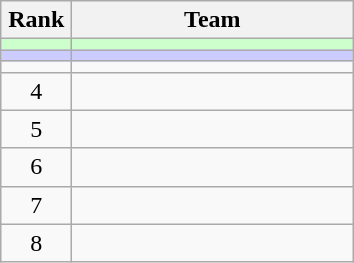<table class="wikitable" style="text-align:center">
<tr>
<th width=40>Rank</th>
<th width=180>Team</th>
</tr>
<tr bgcolor=#ccffcc>
<td></td>
<td align=left></td>
</tr>
<tr bgcolor=#ccccff>
<td></td>
<td align=left></td>
</tr>
<tr>
<td></td>
<td align=left></td>
</tr>
<tr>
<td>4</td>
<td align=left></td>
</tr>
<tr>
<td>5</td>
<td align=left></td>
</tr>
<tr>
<td>6</td>
<td align=left></td>
</tr>
<tr>
<td>7</td>
<td align=left></td>
</tr>
<tr>
<td>8</td>
<td align=left></td>
</tr>
</table>
